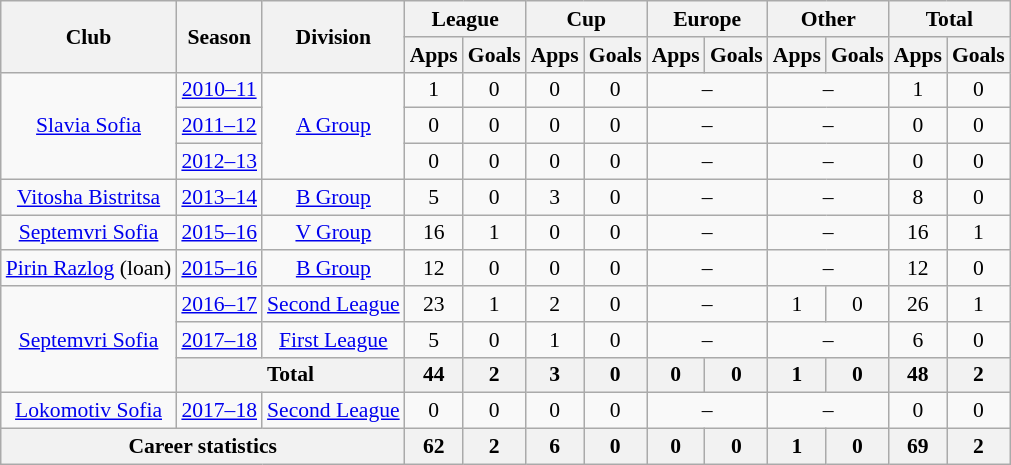<table class="wikitable" style="font-size:90%; text-align: center">
<tr>
<th rowspan="2">Club</th>
<th rowspan="2">Season</th>
<th rowspan="2">Division</th>
<th colspan="2">League</th>
<th colspan="2">Cup</th>
<th colspan="2">Europe</th>
<th colspan="2">Other</th>
<th colspan="2">Total</th>
</tr>
<tr>
<th>Apps</th>
<th>Goals</th>
<th>Apps</th>
<th>Goals</th>
<th>Apps</th>
<th>Goals</th>
<th>Apps</th>
<th>Goals</th>
<th>Apps</th>
<th>Goals</th>
</tr>
<tr>
<td rowspan="3"><a href='#'>Slavia Sofia</a></td>
<td><a href='#'>2010–11</a></td>
<td rowspan="3"><a href='#'>A Group</a></td>
<td>1</td>
<td>0</td>
<td>0</td>
<td>0</td>
<td colspan="2">–</td>
<td colspan="2">–</td>
<td>1</td>
<td>0</td>
</tr>
<tr>
<td><a href='#'>2011–12</a></td>
<td>0</td>
<td>0</td>
<td>0</td>
<td>0</td>
<td colspan="2">–</td>
<td colspan="2">–</td>
<td>0</td>
<td>0</td>
</tr>
<tr>
<td><a href='#'>2012–13</a></td>
<td>0</td>
<td>0</td>
<td>0</td>
<td>0</td>
<td colspan="2">–</td>
<td colspan="2">–</td>
<td>0</td>
<td>0</td>
</tr>
<tr>
<td><a href='#'>Vitosha Bistritsa</a></td>
<td><a href='#'>2013–14</a></td>
<td><a href='#'>B Group</a></td>
<td>5</td>
<td>0</td>
<td>3</td>
<td>0</td>
<td colspan="2">–</td>
<td colspan="2">–</td>
<td>8</td>
<td>0</td>
</tr>
<tr>
<td><a href='#'>Septemvri Sofia</a></td>
<td><a href='#'>2015–16</a></td>
<td><a href='#'>V Group</a></td>
<td>16</td>
<td>1</td>
<td>0</td>
<td>0</td>
<td colspan="2">–</td>
<td colspan="2">–</td>
<td>16</td>
<td>1</td>
</tr>
<tr>
<td><a href='#'>Pirin Razlog</a> (loan)</td>
<td><a href='#'>2015–16</a></td>
<td><a href='#'>B Group</a></td>
<td>12</td>
<td>0</td>
<td>0</td>
<td>0</td>
<td colspan="2">–</td>
<td colspan="2">–</td>
<td>12</td>
<td>0</td>
</tr>
<tr>
<td rowspan="3"><a href='#'>Septemvri Sofia</a></td>
<td><a href='#'>2016–17</a></td>
<td><a href='#'>Second League</a></td>
<td>23</td>
<td>1</td>
<td>2</td>
<td>0</td>
<td colspan="2">–</td>
<td>1</td>
<td>0</td>
<td>26</td>
<td>1</td>
</tr>
<tr>
<td><a href='#'>2017–18</a></td>
<td><a href='#'>First League</a></td>
<td>5</td>
<td>0</td>
<td>1</td>
<td>0</td>
<td colspan="2">–</td>
<td colspan="2">–</td>
<td>6</td>
<td>0</td>
</tr>
<tr>
<th colspan="2">Total</th>
<th>44</th>
<th>2</th>
<th>3</th>
<th>0</th>
<th>0</th>
<th>0</th>
<th>1</th>
<th>0</th>
<th>48</th>
<th>2</th>
</tr>
<tr>
<td><a href='#'>Lokomotiv Sofia</a></td>
<td><a href='#'>2017–18</a></td>
<td><a href='#'>Second League</a></td>
<td>0</td>
<td>0</td>
<td>0</td>
<td>0</td>
<td colspan="2">–</td>
<td colspan="2">–</td>
<td>0</td>
<td>0</td>
</tr>
<tr>
<th colspan="3">Career statistics</th>
<th>62</th>
<th>2</th>
<th>6</th>
<th>0</th>
<th>0</th>
<th>0</th>
<th>1</th>
<th>0</th>
<th>69</th>
<th>2</th>
</tr>
</table>
